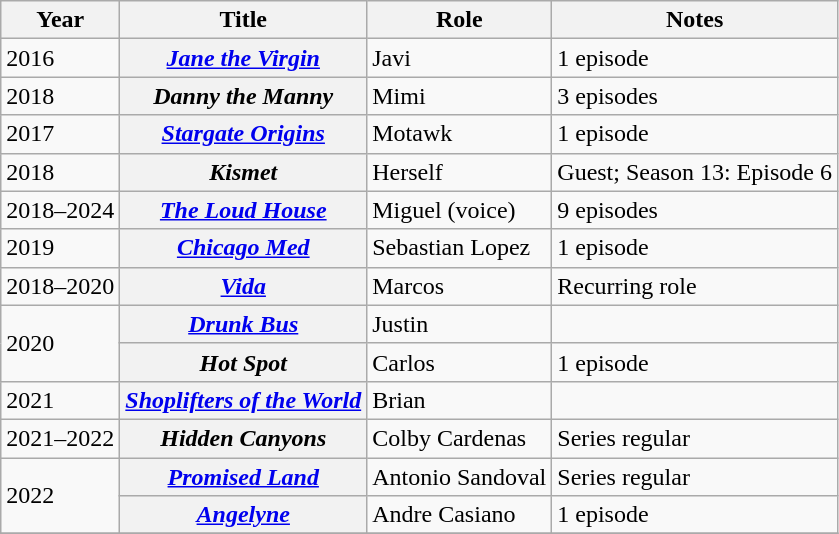<table class="wikitable plainrowheaders sortable">
<tr>
<th scope="col">Year</th>
<th scope="col">Title</th>
<th scope="col">Role</th>
<th scope="col" class="unsortable">Notes</th>
</tr>
<tr>
<td>2016</td>
<th scope="row"><em><a href='#'>Jane the Virgin</a></em></th>
<td>Javi</td>
<td>1 episode</td>
</tr>
<tr>
<td>2018</td>
<th scope="row"><em>Danny the Manny</em></th>
<td>Mimi</td>
<td>3 episodes</td>
</tr>
<tr>
<td>2017</td>
<th scope="row"><em><a href='#'>Stargate Origins</a></em></th>
<td>Motawk</td>
<td>1 episode</td>
</tr>
<tr>
<td>2018</td>
<th scope="row"><em>Kismet</em></th>
<td>Herself</td>
<td>Guest; Season 13: Episode 6</td>
</tr>
<tr>
<td>2018–2024</td>
<th scope="row"><em><a href='#'>The Loud House</a></em></th>
<td>Miguel (voice)</td>
<td>9 episodes</td>
</tr>
<tr>
<td>2019</td>
<th scope="row"><em><a href='#'>Chicago Med</a></em></th>
<td>Sebastian Lopez</td>
<td>1 episode</td>
</tr>
<tr>
<td>2018–2020</td>
<th scope="row"><em><a href='#'>Vida</a></em></th>
<td>Marcos</td>
<td>Recurring role</td>
</tr>
<tr>
<td rowspan=2>2020</td>
<th scope="row"><em><a href='#'>Drunk Bus</a></em></th>
<td>Justin</td>
<td></td>
</tr>
<tr>
<th scope="row"><em>Hot Spot</em></th>
<td>Carlos</td>
<td>1 episode</td>
</tr>
<tr>
<td>2021</td>
<th scope="row"><em><a href='#'>Shoplifters of the World</a></em></th>
<td>Brian</td>
<td></td>
</tr>
<tr>
<td>2021–2022</td>
<th scope="row"><em>Hidden Canyons</em></th>
<td>Colby Cardenas</td>
<td>Series regular</td>
</tr>
<tr>
<td rowspan=2>2022</td>
<th scope="row"><em><a href='#'>Promised Land</a></em></th>
<td>Antonio Sandoval</td>
<td>Series regular</td>
</tr>
<tr>
<th scope="row"><em><a href='#'>Angelyne</a></em></th>
<td>Andre Casiano</td>
<td>1 episode</td>
</tr>
<tr>
</tr>
</table>
